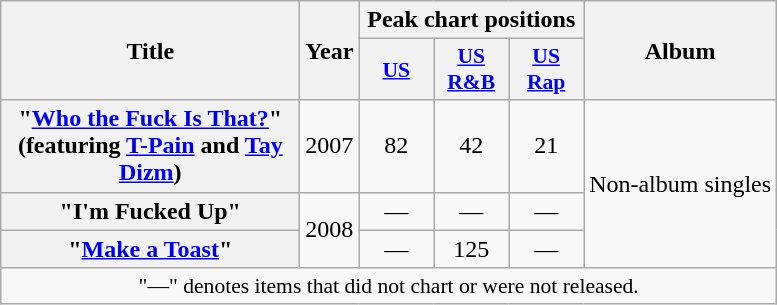<table class="wikitable plainrowheaders" style="text-align:center;" border="1">
<tr>
<th scope="col" rowspan="2" style="width:12em;">Title</th>
<th scope="col" rowspan="2">Year</th>
<th scope="col" colspan="3">Peak chart positions</th>
<th scope="col" rowspan="2">Album</th>
</tr>
<tr>
<th scope="col" style="width:3em;font-size:90%;"><a href='#'>US</a></th>
<th scope="col" style="width:3em;font-size:90%;"><a href='#'>US R&B</a></th>
<th scope="col" style="width:3em;font-size:90%;"><a href='#'>US Rap</a></th>
</tr>
<tr>
<th scope="row">"<a href='#'>Who the Fuck Is That?</a>" <br><span>(featuring <a href='#'>T-Pain</a> and <a href='#'>Tay Dizm</a>)</span></th>
<td>2007</td>
<td>82</td>
<td>42</td>
<td>21</td>
<td rowspan="3">Non-album singles</td>
</tr>
<tr>
<th scope="row">"I'm Fucked Up"</th>
<td rowspan="2">2008</td>
<td>—</td>
<td>—</td>
<td>—</td>
</tr>
<tr>
<th scope="row">"<a href='#'>Make a Toast</a>"</th>
<td>—</td>
<td>125</td>
<td>—</td>
</tr>
<tr>
<td colspan="14" style="font-size:90%">"—" denotes items that did not chart or were not released.</td>
</tr>
</table>
